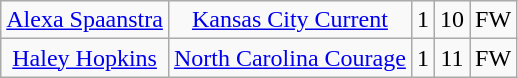<table class="wikitable" style="text-align:center;">
<tr>
<td><a href='#'>Alexa Spaanstra</a></td>
<td><a href='#'>Kansas City Current</a></td>
<td>1</td>
<td>10</td>
<td>FW</td>
</tr>
<tr>
<td><a href='#'>Haley Hopkins</a></td>
<td><a href='#'>North Carolina Courage</a></td>
<td>1</td>
<td>11</td>
<td>FW</td>
</tr>
</table>
